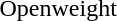<table>
<tr>
<td rowspan=2>Openweight</td>
<td rowspan=2></td>
<td rowspan=2></td>
<td></td>
</tr>
<tr>
<td></td>
</tr>
</table>
